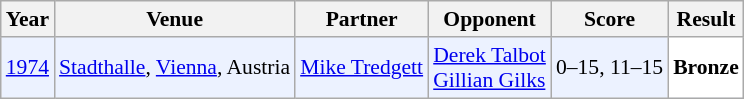<table class="sortable wikitable" style="font-size: 90%;">
<tr>
<th>Year</th>
<th>Venue</th>
<th>Partner</th>
<th>Opponent</th>
<th>Score</th>
<th>Result</th>
</tr>
<tr style="background:#ECF2FF">
<td align="center"><a href='#'>1974</a></td>
<td align="left"><a href='#'>Stadthalle</a>, <a href='#'>Vienna</a>, Austria</td>
<td align="left"> <a href='#'>Mike Tredgett</a></td>
<td align="left"> <a href='#'>Derek Talbot</a><br> <a href='#'>Gillian Gilks</a></td>
<td align="left">0–15, 11–15</td>
<td style="text-align:left; background: white"> <strong>Bronze</strong></td>
</tr>
</table>
